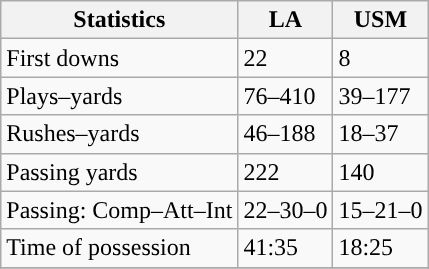<table class="wikitable" style="float: left;">
<tr>
<th>Statistics</th>
<th>LA</th>
<th>USM</th>
</tr>
<tr>
<td>First downs</td>
<td>22</td>
<td>8</td>
</tr>
<tr>
<td>Plays–yards</td>
<td>76–410</td>
<td>39–177</td>
</tr>
<tr>
<td>Rushes–yards</td>
<td>46–188</td>
<td>18–37</td>
</tr>
<tr>
<td>Passing yards</td>
<td>222</td>
<td>140</td>
</tr>
<tr>
<td>Passing: Comp–Att–Int</td>
<td>22–30–0</td>
<td>15–21–0</td>
</tr>
<tr>
<td>Time of possession</td>
<td>41:35</td>
<td>18:25</td>
</tr>
<tr>
</tr>
</table>
